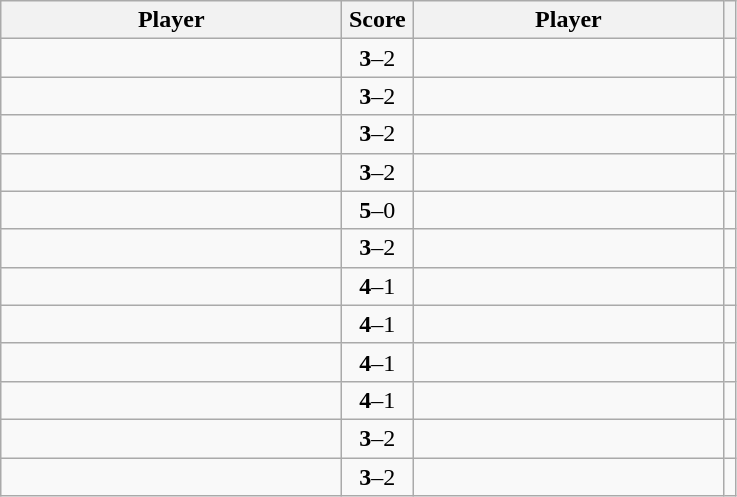<table class="wikitable " style="text-align:center;">
<tr>
<th width=220>Player</th>
<th width=40>Score</th>
<th width=200>Player</th>
<th></th>
</tr>
<tr>
<td><strong></strong></td>
<td><strong>3</strong>–2</td>
<td></td>
<td></td>
</tr>
<tr>
<td><strong></strong></td>
<td><strong>3</strong>–2</td>
<td></td>
<td></td>
</tr>
<tr>
<td><strong></strong></td>
<td><strong>3</strong>–2</td>
<td></td>
<td></td>
</tr>
<tr>
<td><strong></strong></td>
<td><strong>3</strong>–2</td>
<td></td>
<td></td>
</tr>
<tr>
<td><strong></strong></td>
<td><strong>5</strong>–0</td>
<td></td>
<td></td>
</tr>
<tr>
<td><strong></strong></td>
<td><strong>3</strong>–2</td>
<td></td>
<td></td>
</tr>
<tr>
<td><strong></strong></td>
<td><strong>4</strong>–1</td>
<td></td>
<td></td>
</tr>
<tr>
<td><strong></strong></td>
<td><strong>4</strong>–1</td>
<td></td>
<td></td>
</tr>
<tr>
<td><strong></strong></td>
<td><strong>4</strong>–1</td>
<td></td>
<td></td>
</tr>
<tr>
<td><strong></strong></td>
<td><strong>4</strong>–1</td>
<td></td>
<td></td>
</tr>
<tr>
<td><strong></strong></td>
<td><strong>3</strong>–2</td>
<td></td>
<td></td>
</tr>
<tr>
<td><strong></strong></td>
<td><strong>3</strong>–2</td>
<td></td>
<td></td>
</tr>
</table>
